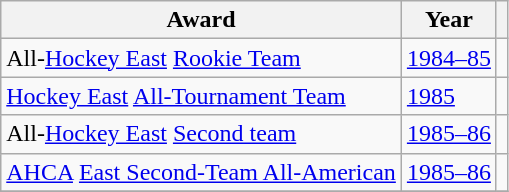<table class="wikitable">
<tr>
<th>Award</th>
<th>Year</th>
<th></th>
</tr>
<tr>
<td>All-<a href='#'>Hockey East</a> <a href='#'>Rookie Team</a></td>
<td><a href='#'>1984–85</a></td>
<td></td>
</tr>
<tr>
<td><a href='#'>Hockey East</a> <a href='#'>All-Tournament Team</a></td>
<td><a href='#'>1985</a></td>
<td></td>
</tr>
<tr>
<td>All-<a href='#'>Hockey East</a> <a href='#'>Second team</a></td>
<td><a href='#'>1985–86</a></td>
<td></td>
</tr>
<tr>
<td><a href='#'>AHCA</a> <a href='#'>East Second-Team All-American</a></td>
<td><a href='#'>1985–86</a></td>
<td></td>
</tr>
<tr>
</tr>
</table>
